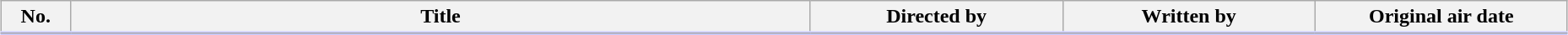<table class="wikitable" style="width:98%; margin:auto; background:#FFF;">
<tr style="border-bottom: 3px solid #CCF;">
<th style="width:3em;">No.</th>
<th>Title</th>
<th style="width:12em;">Directed by</th>
<th style="width:12em;">Written by</th>
<th style="width:12em;">Original air date</th>
</tr>
<tr>
</tr>
</table>
